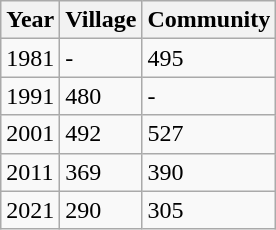<table class=wikitable>
<tr>
<th>Year</th>
<th>Village</th>
<th>Community</th>
</tr>
<tr>
<td>1981</td>
<td>-</td>
<td>495</td>
</tr>
<tr>
<td>1991</td>
<td>480</td>
<td>-</td>
</tr>
<tr>
<td>2001</td>
<td>492</td>
<td>527</td>
</tr>
<tr>
<td>2011</td>
<td>369</td>
<td>390</td>
</tr>
<tr>
<td>2021</td>
<td>290</td>
<td>305</td>
</tr>
</table>
